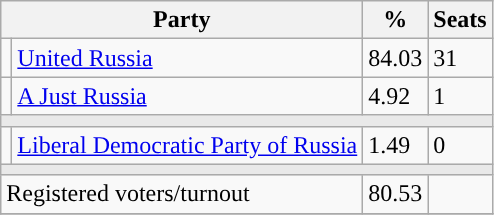<table class="wikitable">
<tr>
<th colspan=2>Party</th>
<th>%</th>
<th>Seats</th>
</tr>
<tr>
<td style="background:"></td>
<td><a href='#'>United Russia</a></td>
<td>84.03</td>
<td>31</td>
</tr>
<tr>
<td style="background:"></td>
<td><a href='#'>A Just Russia</a></td>
<td>4.92</td>
<td>1</td>
</tr>
<tr>
<td colspan=4 style="background:#E9E9E9;"></td>
</tr>
<tr>
<td style="background:"></td>
<td><a href='#'>Liberal Democratic Party of Russia</a></td>
<td>1.49</td>
<td>0</td>
</tr>
<tr>
<td colspan=4 style="background:#E9E9E9;"></td>
</tr>
<tr>
<td align=left colspan=2>Registered voters/turnout</td>
<td>80.53</td>
<td></td>
</tr>
<tr>
</tr>
</table>
